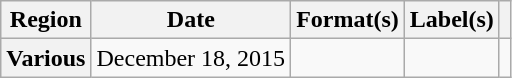<table class="wikitable plainrowheaders">
<tr>
<th>Region</th>
<th>Date</th>
<th>Format(s)</th>
<th>Label(s)</th>
<th></th>
</tr>
<tr>
<th scope="row">Various</th>
<td>December 18, 2015</td>
<td></td>
<td></td>
<td style="text-align: center;"></td>
</tr>
</table>
